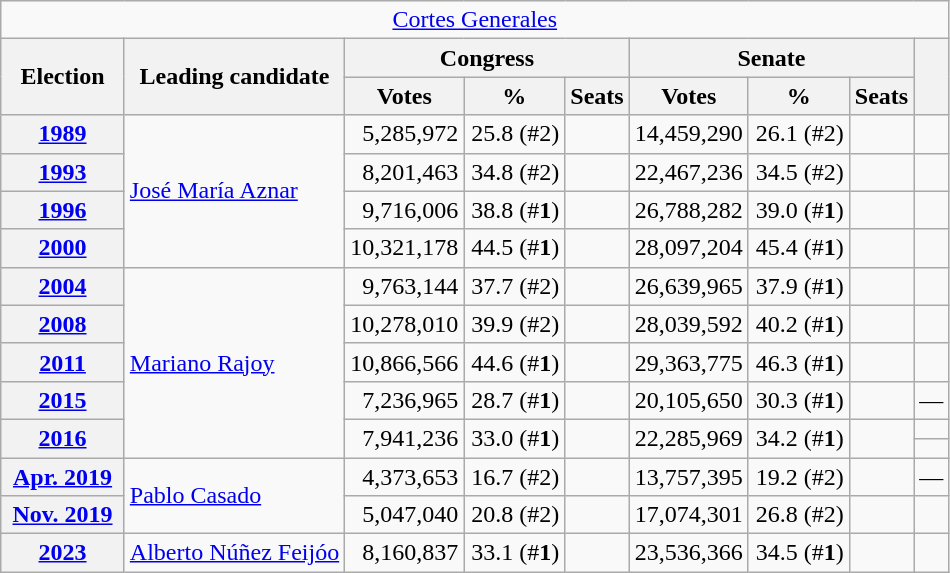<table class="wikitable" style="text-align:right;">
<tr>
<td colspan="9" align="center"><a href='#'>Cortes Generales</a></td>
</tr>
<tr>
<th rowspan="2" style="width:75px;">Election</th>
<th rowspan="2">Leading candidate</th>
<th colspan="3">Congress</th>
<th colspan="3">Senate</th>
<th rowspan="2"></th>
</tr>
<tr>
<th style="width:70px;">Votes</th>
<th style="width:60px;">%</th>
<th>Seats</th>
<th style="width:70px;">Votes</th>
<th style="width:60px;">%</th>
<th>Seats</th>
</tr>
<tr>
<th><a href='#'>1989</a></th>
<td rowspan="4" style="text-align:left;"><a href='#'>José María Aznar</a></td>
<td>5,285,972</td>
<td>25.8 (#2)</td>
<td></td>
<td>14,459,290</td>
<td>26.1 (#2)</td>
<td></td>
<td></td>
</tr>
<tr>
<th><a href='#'>1993</a></th>
<td>8,201,463</td>
<td>34.8 (#2)</td>
<td></td>
<td>22,467,236</td>
<td>34.5 (#2)</td>
<td></td>
<td></td>
</tr>
<tr>
<th><a href='#'>1996</a></th>
<td>9,716,006</td>
<td>38.8 (#<strong>1</strong>)</td>
<td></td>
<td>26,788,282</td>
<td>39.0 (#<strong>1</strong>)</td>
<td></td>
<td></td>
</tr>
<tr>
<th><a href='#'>2000</a></th>
<td>10,321,178</td>
<td>44.5 (#<strong>1</strong>)</td>
<td></td>
<td>28,097,204</td>
<td>45.4 (#<strong>1</strong>)</td>
<td></td>
<td></td>
</tr>
<tr>
<th><a href='#'>2004</a></th>
<td rowspan="6" style="text-align:left;"><a href='#'>Mariano Rajoy</a></td>
<td>9,763,144</td>
<td>37.7 (#2)</td>
<td></td>
<td>26,639,965</td>
<td>37.9 (#<strong>1</strong>)</td>
<td></td>
<td></td>
</tr>
<tr>
<th><a href='#'>2008</a></th>
<td>10,278,010</td>
<td>39.9 (#2)</td>
<td></td>
<td>28,039,592</td>
<td>40.2 (#<strong>1</strong>)</td>
<td></td>
<td></td>
</tr>
<tr>
<th><a href='#'>2011</a></th>
<td>10,866,566</td>
<td>44.6 (#<strong>1</strong>)</td>
<td></td>
<td>29,363,775</td>
<td>46.3 (#<strong>1</strong>)</td>
<td></td>
<td></td>
</tr>
<tr>
<th><a href='#'>2015</a></th>
<td>7,236,965</td>
<td>28.7 (#<strong>1</strong>)</td>
<td></td>
<td>20,105,650</td>
<td>30.3 (#<strong>1</strong>)</td>
<td></td>
<td style="text-align:center;">—</td>
</tr>
<tr>
<th rowspan="2"><a href='#'>2016</a></th>
<td rowspan="2">7,941,236</td>
<td rowspan="2">33.0 (#<strong>1</strong>)</td>
<td rowspan="2"></td>
<td rowspan="2">22,285,969</td>
<td rowspan="2">34.2 (#<strong>1</strong>)</td>
<td rowspan="2"></td>
<td></td>
</tr>
<tr>
<td></td>
</tr>
<tr>
<th><a href='#'>Apr. 2019</a></th>
<td rowspan="2" style="text-align:left;"><a href='#'>Pablo Casado</a></td>
<td>4,373,653</td>
<td>16.7 (#2)</td>
<td></td>
<td>13,757,395</td>
<td>19.2 (#2)</td>
<td></td>
<td style="text-align:center;">—</td>
</tr>
<tr>
<th><a href='#'>Nov. 2019</a></th>
<td>5,047,040</td>
<td>20.8 (#2)</td>
<td></td>
<td>17,074,301</td>
<td>26.8 (#2)</td>
<td></td>
<td></td>
</tr>
<tr>
<th><a href='#'>2023</a></th>
<td style="text-align:left;"><a href='#'>Alberto Núñez Feijóo</a></td>
<td>8,160,837</td>
<td>33.1 (#<strong>1</strong>)</td>
<td></td>
<td>23,536,366</td>
<td>34.5 (#<strong>1</strong>)</td>
<td></td>
<td></td>
</tr>
</table>
